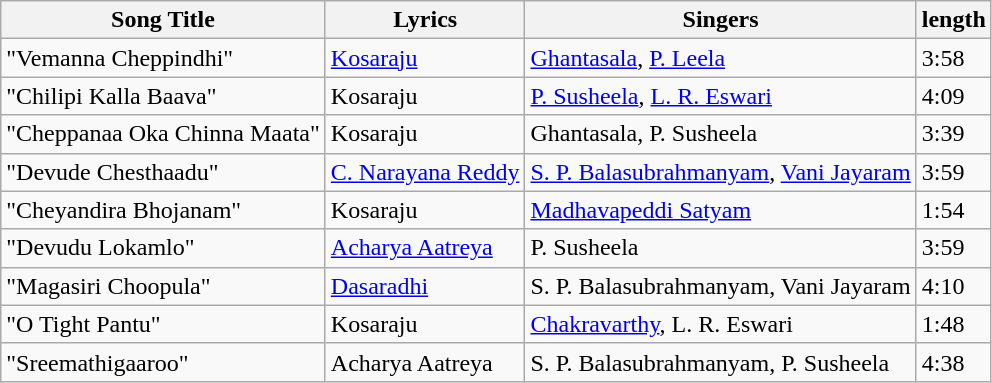<table class="wikitable">
<tr>
<th>Song Title</th>
<th>Lyrics</th>
<th>Singers</th>
<th>length</th>
</tr>
<tr>
<td>"Vemanna Cheppindhi"</td>
<td><a href='#'>Kosaraju</a></td>
<td><a href='#'>Ghantasala</a>, <a href='#'>P. Leela</a></td>
<td>3:58</td>
</tr>
<tr>
<td>"Chilipi Kalla Baava"</td>
<td>Kosaraju</td>
<td><a href='#'>P. Susheela</a>, <a href='#'>L. R. Eswari</a></td>
<td>4:09</td>
</tr>
<tr>
<td>"Cheppanaa Oka Chinna Maata"</td>
<td>Kosaraju</td>
<td>Ghantasala, P. Susheela</td>
<td>3:39</td>
</tr>
<tr>
<td>"Devude Chesthaadu"</td>
<td><a href='#'>C. Narayana Reddy</a></td>
<td><a href='#'>S. P. Balasubrahmanyam</a>, <a href='#'>Vani Jayaram</a></td>
<td>3:59</td>
</tr>
<tr>
<td>"Cheyandira Bhojanam"</td>
<td>Kosaraju</td>
<td><a href='#'>Madhavapeddi Satyam</a></td>
<td>1:54</td>
</tr>
<tr>
<td>"Devudu Lokamlo"</td>
<td><a href='#'>Acharya Aatreya</a></td>
<td>P. Susheela</td>
<td>3:59</td>
</tr>
<tr>
<td>"Magasiri Choopula"</td>
<td><a href='#'>Dasaradhi</a></td>
<td>S. P. Balasubrahmanyam, Vani Jayaram</td>
<td>4:10</td>
</tr>
<tr>
<td>"O Tight Pantu"</td>
<td>Kosaraju</td>
<td><a href='#'>Chakravarthy</a>, L. R. Eswari</td>
<td>1:48</td>
</tr>
<tr>
<td>"Sreemathigaaroo"</td>
<td>Acharya Aatreya</td>
<td>S. P. Balasubrahmanyam, P. Susheela</td>
<td>4:38</td>
</tr>
</table>
